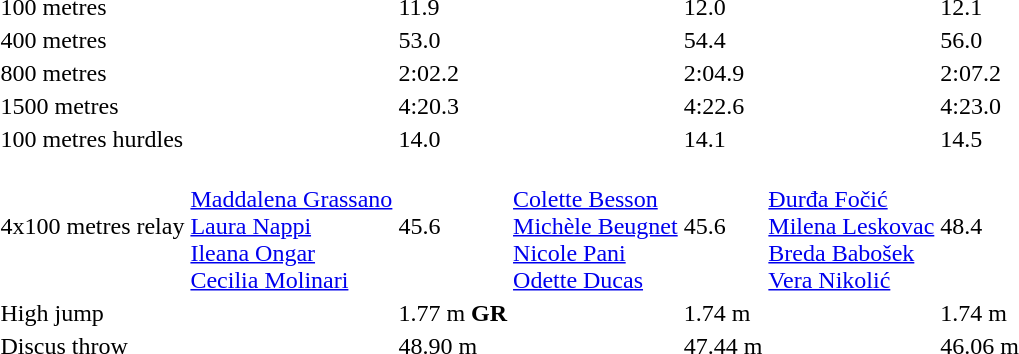<table>
<tr>
<td>100 metres</td>
<td></td>
<td>11.9</td>
<td></td>
<td>12.0</td>
<td></td>
<td>12.1</td>
</tr>
<tr>
<td>400 metres</td>
<td></td>
<td>53.0</td>
<td></td>
<td>54.4</td>
<td></td>
<td>56.0</td>
</tr>
<tr>
<td>800 metres</td>
<td></td>
<td>2:02.2</td>
<td></td>
<td>2:04.9</td>
<td></td>
<td>2:07.2</td>
</tr>
<tr>
<td>1500 metres</td>
<td></td>
<td>4:20.3</td>
<td></td>
<td>4:22.6</td>
<td></td>
<td>4:23.0</td>
</tr>
<tr>
<td>100 metres hurdles</td>
<td></td>
<td>14.0</td>
<td></td>
<td>14.1</td>
<td></td>
<td>14.5</td>
</tr>
<tr>
<td Relay race>4x100 metres relay</td>
<td><br><a href='#'>Maddalena Grassano</a><br><a href='#'>Laura Nappi</a><br><a href='#'>Ileana Ongar</a><br><a href='#'>Cecilia Molinari</a></td>
<td>45.6</td>
<td><br><a href='#'>Colette Besson</a><br><a href='#'>Michèle Beugnet</a><br><a href='#'>Nicole Pani</a><br><a href='#'>Odette Ducas</a></td>
<td>45.6</td>
<td><br><a href='#'>Đurđa Fočić</a><br><a href='#'>Milena Leskovac</a><br><a href='#'>Breda Babošek</a><br><a href='#'>Vera Nikolić</a></td>
<td>48.4</td>
</tr>
<tr>
<td>High jump</td>
<td></td>
<td>1.77 m <strong>GR</strong></td>
<td></td>
<td>1.74 m</td>
<td></td>
<td>1.74 m</td>
</tr>
<tr>
<td>Discus throw</td>
<td></td>
<td>48.90 m</td>
<td></td>
<td>47.44 m</td>
<td></td>
<td>46.06 m</td>
</tr>
</table>
